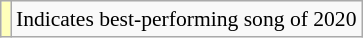<table class="wikitable" style="font-size:90%;">
<tr>
<td style="background-color:#FFFFBB"></td>
<td>Indicates best-performing song of 2020</td>
</tr>
</table>
